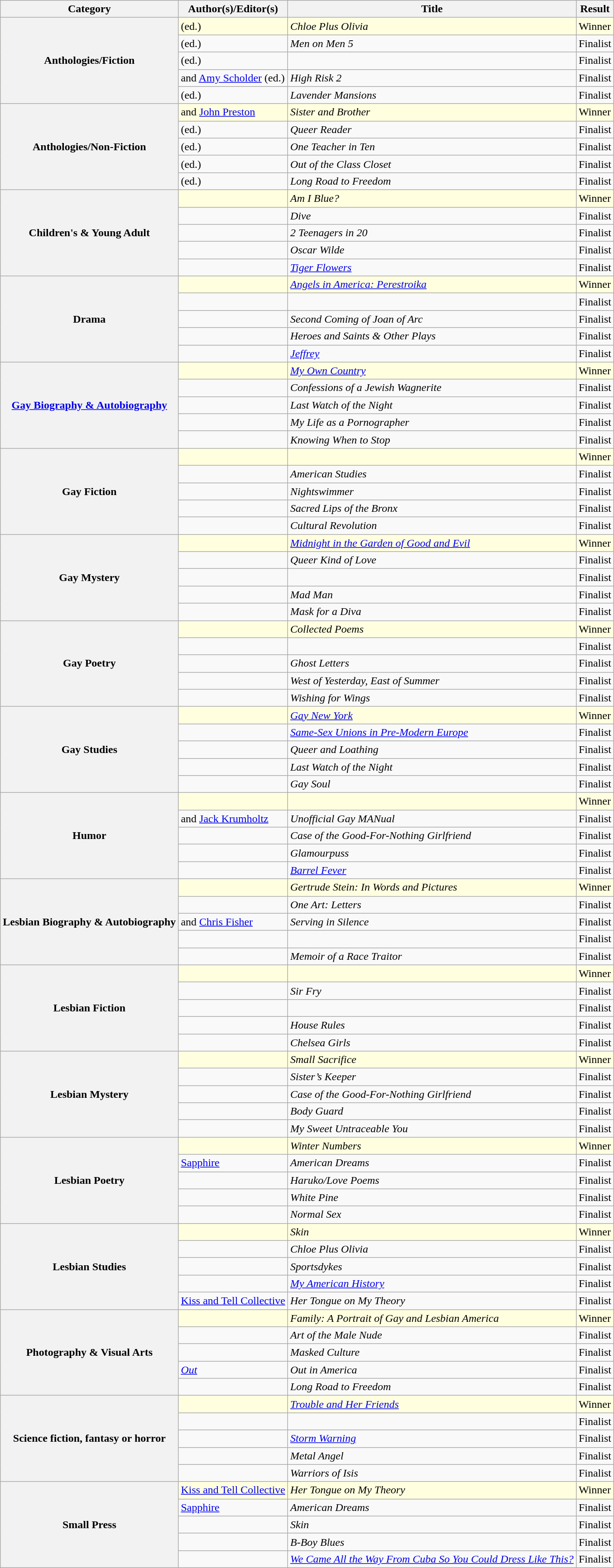<table class="wikitable sortable mw-collapsible">
<tr>
<th>Category</th>
<th>Author(s)/Editor(s)</th>
<th>Title</th>
<th>Result</th>
</tr>
<tr style=background:lightyellow>
<th rowspan="5">Anthologies/Fiction</th>
<td> (ed.)</td>
<td><em>Chloe Plus Olivia</em></td>
<td>Winner</td>
</tr>
<tr>
<td> (ed.)</td>
<td><em>Men on Men 5</em></td>
<td>Finalist</td>
</tr>
<tr>
<td> (ed.)</td>
<td><em></em></td>
<td>Finalist</td>
</tr>
<tr>
<td> and <a href='#'>Amy Scholder</a>  (ed.)</td>
<td><em>High Risk 2</em></td>
<td>Finalist</td>
</tr>
<tr>
<td> (ed.)</td>
<td><em>Lavender Mansions</em></td>
<td>Finalist</td>
</tr>
<tr style=background:lightyellow>
<th rowspan="5">Anthologies/Non-Fiction</th>
<td> and <a href='#'>John Preston</a></td>
<td><em>Sister and Brother</em></td>
<td>Winner</td>
</tr>
<tr>
<td> (ed.)</td>
<td><em>Queer Reader</em></td>
<td>Finalist</td>
</tr>
<tr>
<td> (ed.)</td>
<td><em>One Teacher in Ten</em></td>
<td>Finalist</td>
</tr>
<tr>
<td> (ed.)</td>
<td><em>Out of the Class Closet</em></td>
<td>Finalist</td>
</tr>
<tr>
<td> (ed.)</td>
<td><em>Long Road to Freedom</em></td>
<td>Finalist</td>
</tr>
<tr style=background:lightyellow>
<th rowspan="5">Children's & Young Adult</th>
<td></td>
<td><em>Am I Blue?</em></td>
<td>Winner</td>
</tr>
<tr>
<td></td>
<td><em>Dive</em></td>
<td>Finalist</td>
</tr>
<tr>
<td></td>
<td><em>2 Teenagers in 20</em></td>
<td>Finalist</td>
</tr>
<tr>
<td></td>
<td><em>Oscar Wilde</em></td>
<td>Finalist</td>
</tr>
<tr>
<td></td>
<td><em><a href='#'>Tiger Flowers</a></em></td>
<td>Finalist</td>
</tr>
<tr style=background:lightyellow>
<th rowspan="5">Drama</th>
<td></td>
<td><em><a href='#'>Angels in America: Perestroika</a></em></td>
<td>Winner</td>
</tr>
<tr>
<td></td>
<td><em></em></td>
<td>Finalist</td>
</tr>
<tr>
<td></td>
<td><em>Second Coming of Joan of Arc</em></td>
<td>Finalist</td>
</tr>
<tr>
<td></td>
<td><em>Heroes and Saints & Other Plays</em></td>
<td>Finalist</td>
</tr>
<tr>
<td></td>
<td><em><a href='#'>Jeffrey</a></em></td>
<td>Finalist</td>
</tr>
<tr style=background:lightyellow>
<th rowspan="5"><a href='#'>Gay Biography & Autobiography</a></th>
<td></td>
<td><em><a href='#'>My Own Country</a></em></td>
<td>Winner</td>
</tr>
<tr>
<td></td>
<td><em>Confessions of a Jewish Wagnerite</em></td>
<td>Finalist</td>
</tr>
<tr>
<td></td>
<td><em>Last Watch of the Night</em></td>
<td>Finalist</td>
</tr>
<tr>
<td></td>
<td><em>My Life as a Pornographer</em></td>
<td>Finalist</td>
</tr>
<tr>
<td></td>
<td><em>Knowing When to Stop</em></td>
<td>Finalist</td>
</tr>
<tr style=background:lightyellow>
<th rowspan="5">Gay Fiction</th>
<td></td>
<td><em></em></td>
<td>Winner</td>
</tr>
<tr>
<td></td>
<td><em>American Studies</em></td>
<td>Finalist</td>
</tr>
<tr>
<td></td>
<td><em>Nightswimmer</em></td>
<td>Finalist</td>
</tr>
<tr>
<td></td>
<td><em>Sacred Lips of the Bronx</em></td>
<td>Finalist</td>
</tr>
<tr>
<td></td>
<td><em>Cultural Revolution</em></td>
<td>Finalist</td>
</tr>
<tr style=background:lightyellow>
<th rowspan="5">Gay Mystery</th>
<td></td>
<td><em><a href='#'>Midnight in the Garden of Good and Evil</a></em></td>
<td>Winner</td>
</tr>
<tr>
<td></td>
<td><em>Queer Kind of Love</em></td>
<td>Finalist</td>
</tr>
<tr>
<td></td>
<td><em></em></td>
<td>Finalist</td>
</tr>
<tr>
<td></td>
<td><em>Mad Man</em></td>
<td>Finalist</td>
</tr>
<tr>
<td></td>
<td><em>Mask for a Diva</em></td>
<td>Finalist</td>
</tr>
<tr style=background:lightyellow>
<th rowspan="5">Gay Poetry</th>
<td></td>
<td><em>Collected Poems</em></td>
<td>Winner</td>
</tr>
<tr>
<td></td>
<td><em></em></td>
<td>Finalist</td>
</tr>
<tr>
<td></td>
<td><em>Ghost Letters</em></td>
<td>Finalist</td>
</tr>
<tr>
<td></td>
<td><em>West of Yesterday, East of Summer</em></td>
<td>Finalist</td>
</tr>
<tr>
<td></td>
<td><em>Wishing for Wings</em></td>
<td>Finalist</td>
</tr>
<tr style=background:lightyellow>
<th rowspan="5">Gay Studies</th>
<td></td>
<td><em><a href='#'>Gay New York</a></em></td>
<td>Winner</td>
</tr>
<tr>
<td></td>
<td><em><a href='#'>Same-Sex Unions in Pre-Modern Europe</a></em></td>
<td>Finalist</td>
</tr>
<tr>
<td></td>
<td><em>Queer and Loathing</em></td>
<td>Finalist</td>
</tr>
<tr>
<td></td>
<td><em>Last Watch of the Night</em></td>
<td>Finalist</td>
</tr>
<tr>
<td></td>
<td><em>Gay Soul</em></td>
<td>Finalist</td>
</tr>
<tr style=background:lightyellow>
<th rowspan="5">Humor</th>
<td></td>
<td><em></em></td>
<td>Winner</td>
</tr>
<tr>
<td> and <a href='#'>Jack Krumholtz</a></td>
<td><em>Unofficial Gay MANual</em></td>
<td>Finalist</td>
</tr>
<tr>
<td></td>
<td><em>Case of the Good-For-Nothing Girlfriend</em></td>
<td>Finalist</td>
</tr>
<tr>
<td></td>
<td><em>Glamourpuss</em></td>
<td>Finalist</td>
</tr>
<tr>
<td></td>
<td><em><a href='#'>Barrel Fever</a></em></td>
<td>Finalist</td>
</tr>
<tr style=background:lightyellow>
<th rowspan="5">Lesbian Biography & Autobiography</th>
<td></td>
<td><em>Gertrude Stein: In Words and Pictures</em></td>
<td>Winner</td>
</tr>
<tr>
<td></td>
<td><em>One Art: Letters</em></td>
<td>Finalist</td>
</tr>
<tr>
<td> and <a href='#'>Chris Fisher</a></td>
<td><em>Serving in Silence</em></td>
<td>Finalist</td>
</tr>
<tr>
<td></td>
<td><em></em></td>
<td>Finalist</td>
</tr>
<tr>
<td></td>
<td><em>Memoir of a Race Traitor</em></td>
<td>Finalist</td>
</tr>
<tr style=background:lightyellow>
<th rowspan="5">Lesbian Fiction</th>
<td></td>
<td><em></em></td>
<td>Winner</td>
</tr>
<tr>
<td></td>
<td><em>Sir Fry</em></td>
<td>Finalist</td>
</tr>
<tr>
<td></td>
<td><em></em></td>
<td>Finalist</td>
</tr>
<tr>
<td></td>
<td><em>House Rules</em></td>
<td>Finalist</td>
</tr>
<tr>
<td></td>
<td><em>Chelsea Girls</em></td>
<td>Finalist</td>
</tr>
<tr style=background:lightyellow>
<th rowspan="5">Lesbian Mystery</th>
<td></td>
<td><em>Small Sacrifice</em></td>
<td>Winner</td>
</tr>
<tr>
<td></td>
<td><em>Sister’s Keeper</em></td>
<td>Finalist</td>
</tr>
<tr>
<td></td>
<td><em>Case of the Good-For-Nothing Girlfriend</em></td>
<td>Finalist</td>
</tr>
<tr>
<td></td>
<td><em>Body Guard</em></td>
<td>Finalist</td>
</tr>
<tr>
<td></td>
<td><em>My Sweet Untraceable You</em></td>
<td>Finalist</td>
</tr>
<tr style=background:lightyellow>
<th rowspan="5">Lesbian Poetry</th>
<td></td>
<td><em>Winter Numbers</em></td>
<td>Winner</td>
</tr>
<tr>
<td><a href='#'>Sapphire</a></td>
<td><em>American Dreams</em></td>
<td>Finalist</td>
</tr>
<tr>
<td></td>
<td><em>Haruko/Love Poems</em></td>
<td>Finalist</td>
</tr>
<tr>
<td></td>
<td><em>White Pine</em></td>
<td>Finalist</td>
</tr>
<tr>
<td></td>
<td><em>Normal Sex</em></td>
<td>Finalist</td>
</tr>
<tr style=background:lightyellow>
<th rowspan="5">Lesbian Studies</th>
<td></td>
<td><em>Skin</em></td>
<td>Winner</td>
</tr>
<tr>
<td></td>
<td><em>Chloe Plus Olivia</em></td>
<td>Finalist</td>
</tr>
<tr>
<td></td>
<td><em>Sportsdykes</em></td>
<td>Finalist</td>
</tr>
<tr>
<td></td>
<td><em><a href='#'>My American History</a></em></td>
<td>Finalist</td>
</tr>
<tr>
<td><a href='#'>Kiss and Tell Collective</a></td>
<td><em>Her Tongue on My Theory</em></td>
<td>Finalist</td>
</tr>
<tr style=background:lightyellow>
<th rowspan="5">Photography & Visual Arts</th>
<td></td>
<td><em>Family: A Portrait of Gay and Lesbian America</em></td>
<td>Winner</td>
</tr>
<tr>
<td></td>
<td><em>Art of the Male Nude</em></td>
<td>Finalist</td>
</tr>
<tr>
<td></td>
<td><em>Masked Culture</em></td>
<td>Finalist</td>
</tr>
<tr>
<td><em><a href='#'>Out</a></em></td>
<td><em>Out in America</em></td>
<td>Finalist</td>
</tr>
<tr>
<td></td>
<td><em>Long Road to Freedom</em></td>
<td>Finalist</td>
</tr>
<tr style=background:lightyellow>
<th rowspan="5">Science fiction, fantasy or horror</th>
<td></td>
<td><em><a href='#'>Trouble and Her Friends</a></em></td>
<td>Winner</td>
</tr>
<tr>
<td></td>
<td><em></em></td>
<td>Finalist</td>
</tr>
<tr>
<td></td>
<td><em><a href='#'>Storm Warning</a></em></td>
<td>Finalist</td>
</tr>
<tr>
<td></td>
<td><em>Metal Angel</em></td>
<td>Finalist</td>
</tr>
<tr>
<td></td>
<td><em>Warriors of Isis</em></td>
<td>Finalist</td>
</tr>
<tr style=background:lightyellow>
<th rowspan="5">Small Press</th>
<td><a href='#'>Kiss and Tell Collective</a></td>
<td><em>Her Tongue on My Theory</em></td>
<td>Winner</td>
</tr>
<tr>
<td><a href='#'>Sapphire</a></td>
<td><em>American Dreams</em></td>
<td>Finalist</td>
</tr>
<tr>
<td></td>
<td><em>Skin</em></td>
<td>Finalist</td>
</tr>
<tr>
<td></td>
<td><em>B-Boy Blues</em></td>
<td>Finalist</td>
</tr>
<tr>
<td></td>
<td><em><a href='#'>We Came All the Way From Cuba So You Could Dress Like This?</a></em></td>
<td>Finalist</td>
</tr>
</table>
